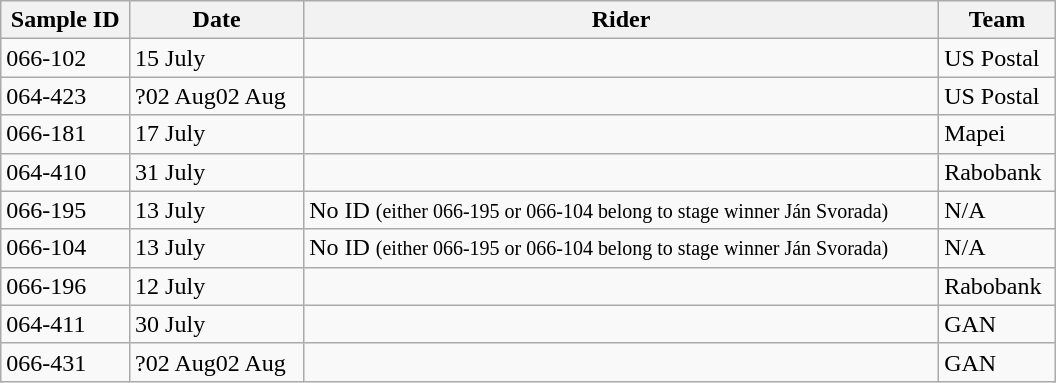<table class="wikitable" style="width:44em;margin-bottom:0;">
<tr>
<th>Sample ID</th>
<th scope="col">Date</th>
<th scope="col">Rider</th>
<th scope="col">Team</th>
</tr>
<tr>
<td>066-102</td>
<td>15 July</td>
<td></td>
<td>US Postal</td>
</tr>
<tr>
<td>064-423</td>
<td><span>?02 Aug</span>02 Aug</td>
<td></td>
<td>US Postal</td>
</tr>
<tr>
<td>066-181</td>
<td>17 July</td>
<td></td>
<td>Mapei</td>
</tr>
<tr>
<td>064-410</td>
<td>31 July</td>
<td></td>
<td>Rabobank</td>
</tr>
<tr>
<td>066-195</td>
<td>13 July</td>
<td>No ID <small>(either 066-195 or 066-104 belong to stage winner Ján Svorada)</small></td>
<td>N/A</td>
</tr>
<tr>
<td>066-104</td>
<td>13 July</td>
<td>No ID <small>(either 066-195 or 066-104 belong to stage winner Ján Svorada)</small></td>
<td>N/A</td>
</tr>
<tr>
<td>066-196</td>
<td>12 July</td>
<td></td>
<td>Rabobank</td>
</tr>
<tr>
<td>064-411</td>
<td>30 July</td>
<td></td>
<td>GAN</td>
</tr>
<tr>
<td>066-431</td>
<td><span>?02 Aug</span>02 Aug</td>
<td></td>
<td>GAN</td>
</tr>
</table>
